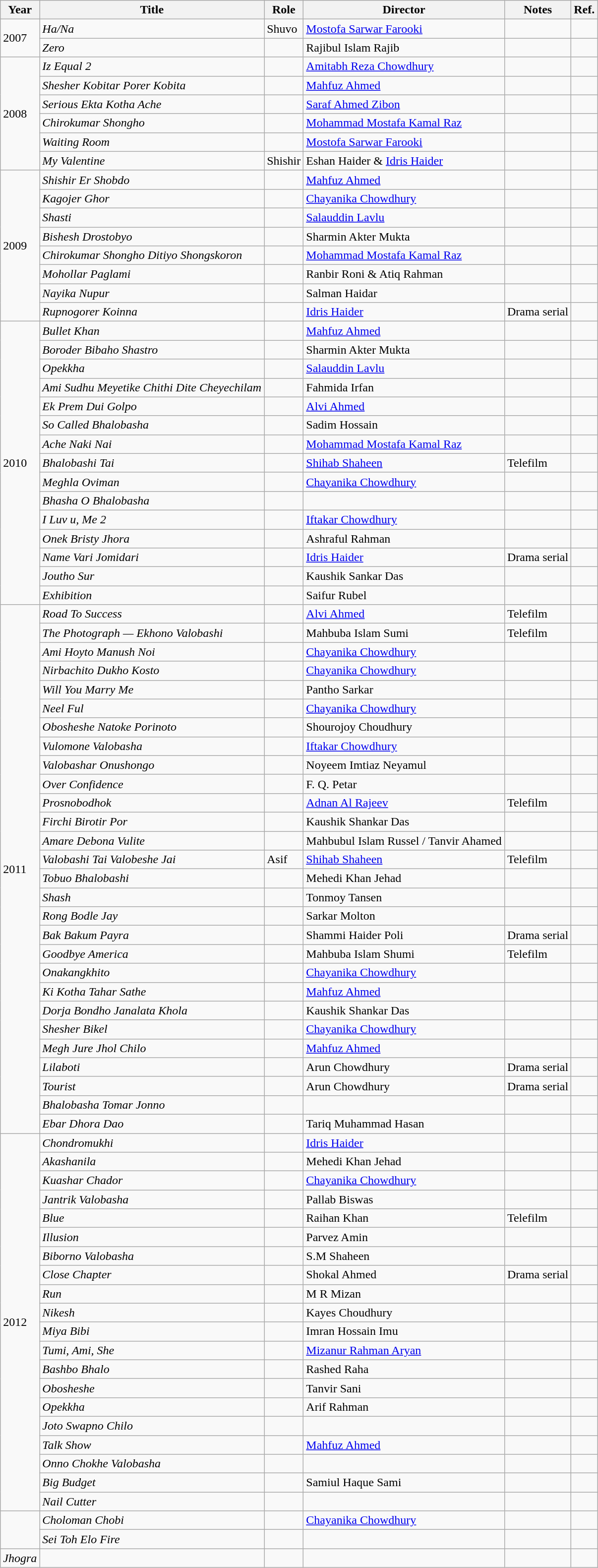<table class="wikitable sortable">
<tr>
<th>Year</th>
<th>Title</th>
<th>Role</th>
<th>Director</th>
<th class="unsortable">Notes</th>
<th>Ref.</th>
</tr>
<tr>
<td rowspan="2">2007</td>
<td><em>Ha/Na</em></td>
<td>Shuvo</td>
<td><a href='#'>Mostofa Sarwar Farooki</a></td>
<td></td>
<td></td>
</tr>
<tr>
<td><em>Zero</em></td>
<td></td>
<td>Rajibul Islam Rajib</td>
<td></td>
<td></td>
</tr>
<tr>
<td rowspan="6">2008</td>
<td><em>Iz Equal 2</em></td>
<td></td>
<td><a href='#'>Amitabh Reza Chowdhury</a></td>
<td></td>
<td></td>
</tr>
<tr>
<td><em>Shesher Kobitar Porer Kobita</em></td>
<td></td>
<td><a href='#'>Mahfuz Ahmed</a></td>
<td></td>
<td></td>
</tr>
<tr>
<td><em>Serious Ekta Kotha Ache</em></td>
<td></td>
<td><a href='#'>Saraf Ahmed Zibon</a></td>
<td></td>
<td></td>
</tr>
<tr>
<td><em>Chirokumar Shongho</em></td>
<td></td>
<td><a href='#'>Mohammad Mostafa Kamal Raz</a></td>
<td></td>
<td></td>
</tr>
<tr>
<td><em>Waiting Room</em></td>
<td></td>
<td><a href='#'>Mostofa Sarwar Farooki</a></td>
<td></td>
<td></td>
</tr>
<tr>
<td><em>My Valentine</em></td>
<td>Shishir</td>
<td>Eshan Haider & <a href='#'>Idris Haider</a></td>
<td></td>
<td></td>
</tr>
<tr>
<td rowspan="8">2009</td>
<td><em>Shishir Er Shobdo</em></td>
<td></td>
<td><a href='#'>Mahfuz Ahmed</a></td>
<td></td>
<td></td>
</tr>
<tr>
<td><em>Kagojer Ghor</em></td>
<td></td>
<td><a href='#'>Chayanika Chowdhury</a></td>
<td></td>
<td></td>
</tr>
<tr>
<td><em>Shasti</em></td>
<td></td>
<td><a href='#'>Salauddin Lavlu</a></td>
<td></td>
<td></td>
</tr>
<tr>
<td><em>Bishesh Drostobyo</em></td>
<td></td>
<td>Sharmin Akter Mukta</td>
<td></td>
<td></td>
</tr>
<tr>
<td><em>Chirokumar Shongho Ditiyo Shongskoron</em></td>
<td></td>
<td><a href='#'>Mohammad Mostafa Kamal Raz</a></td>
<td></td>
<td></td>
</tr>
<tr>
<td><em>Mohollar Paglami</em></td>
<td></td>
<td>Ranbir Roni & Atiq Rahman</td>
<td></td>
<td></td>
</tr>
<tr>
<td><em>Nayika Nupur</em></td>
<td></td>
<td>Salman Haidar</td>
<td></td>
<td></td>
</tr>
<tr>
<td><em>Rupnogorer Koinna</em></td>
<td></td>
<td><a href='#'>Idris Haider</a></td>
<td>Drama serial</td>
<td></td>
</tr>
<tr>
<td rowspan="15">2010</td>
<td><em>Bullet Khan</em></td>
<td></td>
<td><a href='#'>Mahfuz Ahmed</a></td>
<td></td>
<td></td>
</tr>
<tr>
<td><em>Boroder Bibaho Shastro</em></td>
<td></td>
<td>Sharmin Akter Mukta</td>
<td></td>
<td></td>
</tr>
<tr>
<td><em>Opekkha</em></td>
<td></td>
<td><a href='#'>Salauddin Lavlu</a></td>
<td></td>
<td></td>
</tr>
<tr>
<td><em>Ami Sudhu Meyetike Chithi Dite Cheyechilam</em></td>
<td></td>
<td>Fahmida Irfan</td>
<td></td>
<td></td>
</tr>
<tr>
<td><em>Ek Prem Dui Golpo</em></td>
<td></td>
<td><a href='#'>Alvi Ahmed</a></td>
<td></td>
<td></td>
</tr>
<tr>
<td><em>So Called Bhalobasha</em></td>
<td></td>
<td>Sadim Hossain</td>
<td></td>
<td></td>
</tr>
<tr>
<td><em>Ache Naki Nai</em></td>
<td></td>
<td><a href='#'>Mohammad Mostafa Kamal Raz</a></td>
<td></td>
<td></td>
</tr>
<tr>
<td><em>Bhalobashi Tai</em></td>
<td></td>
<td><a href='#'>Shihab Shaheen</a></td>
<td>Telefilm</td>
<td></td>
</tr>
<tr>
<td><em>Meghla Oviman</em></td>
<td></td>
<td><a href='#'>Chayanika Chowdhury</a></td>
<td></td>
<td></td>
</tr>
<tr>
<td><em>Bhasha O Bhalobasha</em></td>
<td></td>
<td></td>
<td></td>
<td></td>
</tr>
<tr>
<td><em>I Luv u, Me 2</em></td>
<td></td>
<td><a href='#'>Iftakar Chowdhury</a></td>
<td></td>
<td></td>
</tr>
<tr>
<td><em>Onek Bristy Jhora</em></td>
<td></td>
<td>Ashraful Rahman</td>
<td></td>
<td></td>
</tr>
<tr>
<td><em>Name Vari Jomidari</em></td>
<td></td>
<td><a href='#'>Idris Haider</a></td>
<td>Drama serial</td>
<td></td>
</tr>
<tr>
<td><em>Joutho Sur</em></td>
<td></td>
<td>Kaushik Sankar Das</td>
<td></td>
<td></td>
</tr>
<tr>
<td><em>Exhibition</em></td>
<td></td>
<td>Saifur Rubel</td>
<td></td>
<td></td>
</tr>
<tr>
<td rowspan="28">2011</td>
<td><em>Road To Success</em></td>
<td></td>
<td><a href='#'>Alvi Ahmed</a></td>
<td>Telefilm</td>
<td></td>
</tr>
<tr>
<td><em>The Photograph — Ekhono Valobashi</em></td>
<td></td>
<td>Mahbuba Islam Sumi</td>
<td>Telefilm</td>
<td></td>
</tr>
<tr>
<td><em>Ami Hoyto Manush Noi</em></td>
<td></td>
<td><a href='#'>Chayanika Chowdhury</a></td>
<td></td>
<td></td>
</tr>
<tr>
<td><em>Nirbachito Dukho Kosto</em></td>
<td></td>
<td><a href='#'>Chayanika Chowdhury</a></td>
<td></td>
<td></td>
</tr>
<tr>
<td><em>Will You Marry Me</em></td>
<td></td>
<td>Pantho Sarkar</td>
<td></td>
<td></td>
</tr>
<tr>
<td><em>Neel Ful</em></td>
<td></td>
<td><a href='#'>Chayanika Chowdhury</a></td>
<td></td>
<td></td>
</tr>
<tr>
<td><em>Obosheshe Natoke Porinoto</em></td>
<td></td>
<td>Shourojoy Choudhury</td>
<td></td>
<td></td>
</tr>
<tr>
<td><em>Vulomone Valobasha</em></td>
<td></td>
<td><a href='#'>Iftakar Chowdhury</a></td>
<td></td>
<td></td>
</tr>
<tr>
<td><em>Valobashar Onushongo</em></td>
<td></td>
<td>Noyeem Imtiaz Neyamul</td>
<td></td>
<td></td>
</tr>
<tr>
<td><em>Over Confidence</em></td>
<td></td>
<td>F. Q. Petar</td>
<td></td>
<td></td>
</tr>
<tr>
<td><em>Prosnobodhok</em></td>
<td></td>
<td><a href='#'>Adnan Al Rajeev</a></td>
<td>Telefilm</td>
<td></td>
</tr>
<tr>
<td><em>Firchi Birotir Por</em></td>
<td></td>
<td>Kaushik Shankar Das</td>
<td></td>
<td></td>
</tr>
<tr>
<td><em>Amare Debona Vulite</em></td>
<td></td>
<td>Mahbubul Islam Russel / Tanvir Ahamed</td>
<td></td>
<td></td>
</tr>
<tr>
<td><em>Valobashi Tai Valobeshe Jai</em></td>
<td>Asif</td>
<td><a href='#'>Shihab Shaheen</a></td>
<td>Telefilm</td>
<td></td>
</tr>
<tr>
<td><em>Tobuo Bhalobashi</em></td>
<td></td>
<td>Mehedi Khan Jehad</td>
<td></td>
<td></td>
</tr>
<tr>
<td><em>Shash</em></td>
<td></td>
<td>Tonmoy Tansen</td>
<td></td>
<td></td>
</tr>
<tr>
<td><em>Rong Bodle Jay</em></td>
<td></td>
<td>Sarkar Molton</td>
<td></td>
<td></td>
</tr>
<tr>
<td><em>Bak Bakum Payra</em></td>
<td></td>
<td>Shammi Haider Poli</td>
<td>Drama serial</td>
<td></td>
</tr>
<tr>
<td><em>Goodbye America</em></td>
<td></td>
<td>Mahbuba Islam Shumi</td>
<td>Telefilm</td>
<td></td>
</tr>
<tr>
<td><em>Onakangkhito</em></td>
<td></td>
<td><a href='#'>Chayanika Chowdhury</a></td>
<td></td>
<td></td>
</tr>
<tr>
<td><em>Ki Kotha Tahar Sathe</em></td>
<td></td>
<td><a href='#'>Mahfuz Ahmed</a></td>
<td></td>
<td></td>
</tr>
<tr>
<td><em>Dorja Bondho Janalata Khola</em></td>
<td></td>
<td>Kaushik Shankar Das</td>
<td></td>
<td></td>
</tr>
<tr>
<td><em>Shesher Bikel</em></td>
<td></td>
<td><a href='#'>Chayanika Chowdhury</a></td>
<td></td>
<td></td>
</tr>
<tr>
<td><em>Megh Jure Jhol Chilo</em></td>
<td></td>
<td><a href='#'>Mahfuz Ahmed</a></td>
<td></td>
<td></td>
</tr>
<tr>
<td><em>Lilaboti</em></td>
<td></td>
<td>Arun Chowdhury</td>
<td>Drama serial</td>
<td></td>
</tr>
<tr>
<td><em>Tourist</em></td>
<td></td>
<td>Arun Chowdhury</td>
<td>Drama serial</td>
<td></td>
</tr>
<tr>
<td><em>Bhalobasha Tomar Jonno</em></td>
<td></td>
<td></td>
<td></td>
<td></td>
</tr>
<tr>
<td><em>Ebar Dhora Dao</em></td>
<td></td>
<td>Tariq Muhammad Hasan</td>
<td></td>
<td></td>
</tr>
<tr>
<td rowspan="20">2012</td>
<td><em>Chondromukhi</em></td>
<td></td>
<td><a href='#'>Idris Haider</a></td>
<td></td>
<td></td>
</tr>
<tr>
<td><em>Akashanila</em></td>
<td></td>
<td>Mehedi Khan Jehad</td>
<td></td>
<td></td>
</tr>
<tr>
<td><em>Kuashar Chador</em></td>
<td></td>
<td><a href='#'>Chayanika Chowdhury</a></td>
<td></td>
<td></td>
</tr>
<tr>
<td><em>Jantrik Valobasha</em></td>
<td></td>
<td>Pallab Biswas</td>
<td></td>
<td></td>
</tr>
<tr>
<td><em>Blue</em></td>
<td></td>
<td>Raihan Khan</td>
<td>Telefilm</td>
<td></td>
</tr>
<tr>
<td><em>Illusion</em></td>
<td></td>
<td>Parvez Amin</td>
<td></td>
<td></td>
</tr>
<tr>
<td><em>Biborno Valobasha</em></td>
<td></td>
<td>S.M Shaheen</td>
<td></td>
<td></td>
</tr>
<tr>
<td><em>Close Chapter</em></td>
<td></td>
<td>Shokal Ahmed</td>
<td>Drama serial</td>
<td></td>
</tr>
<tr>
<td><em>Run</em></td>
<td></td>
<td>M R Mizan</td>
<td></td>
<td></td>
</tr>
<tr>
<td><em>Nikesh</em></td>
<td></td>
<td>Kayes Choudhury</td>
<td></td>
<td></td>
</tr>
<tr>
<td><em>Miya Bibi</em></td>
<td></td>
<td>Imran Hossain Imu</td>
<td></td>
<td></td>
</tr>
<tr>
<td><em>Tumi, Ami, She</em></td>
<td></td>
<td><a href='#'>Mizanur Rahman Aryan</a></td>
<td></td>
<td></td>
</tr>
<tr>
<td><em>Bashbo Bhalo</em></td>
<td></td>
<td>Rashed Raha</td>
<td></td>
<td></td>
</tr>
<tr>
<td><em>Obosheshe</em></td>
<td></td>
<td>Tanvir Sani</td>
<td></td>
<td></td>
</tr>
<tr>
<td><em>Opekkha</em></td>
<td></td>
<td>Arif Rahman</td>
<td></td>
<td></td>
</tr>
<tr>
<td><em>Joto Swapno Chilo</em></td>
<td></td>
<td></td>
<td></td>
<td></td>
</tr>
<tr>
<td><em>Talk Show</em></td>
<td></td>
<td><a href='#'>Mahfuz Ahmed</a></td>
<td></td>
<td></td>
</tr>
<tr>
<td><em>Onno Chokhe Valobasha</em></td>
<td></td>
<td></td>
<td></td>
<td></td>
</tr>
<tr>
<td><em>Big Budget</em></td>
<td></td>
<td>Samiul Haque Sami</td>
<td></td>
<td></td>
</tr>
<tr>
<td><em>Nail Cutter</em></td>
<td></td>
<td></td>
<td></td>
<td></td>
</tr>
<tr>
<td rowspan="2"></td>
<td><em>Choloman Chobi</em></td>
<td></td>
<td><a href='#'>Chayanika Chowdhury</a></td>
<td></td>
<td></td>
</tr>
<tr>
<td><em>Sei Toh Elo Fire</em></td>
<td></td>
<td></td>
<td></td>
<td></td>
</tr>
<tr>
<td><em>Jhogra</em></td>
<td></td>
<td></td>
<td></td>
<td></td>
</tr>
</table>
